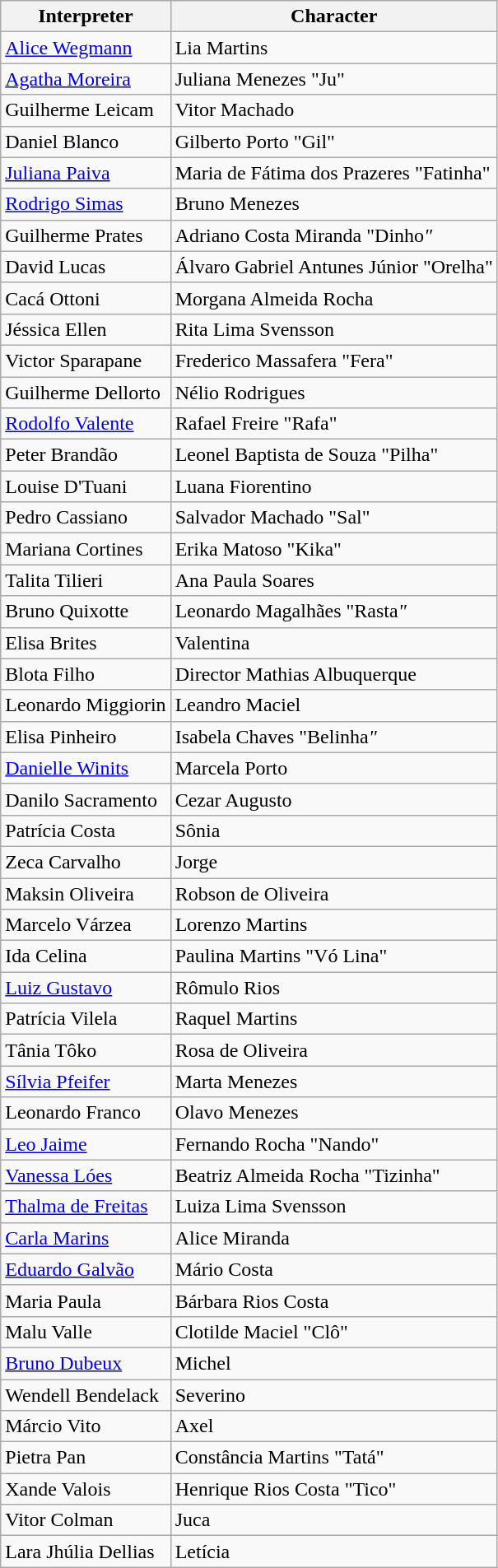<table class="wikitable">
<tr>
<th>Interpreter</th>
<th>Character</th>
</tr>
<tr>
<td><a href='#'>Alice Wegmann</a></td>
<td>Lia Martins</td>
</tr>
<tr>
<td><a href='#'>Agatha Moreira</a></td>
<td>Juliana Menezes "Ju"</td>
</tr>
<tr>
<td>Guilherme Leicam</td>
<td>Vitor Machado</td>
</tr>
<tr>
<td>Daniel Blanco</td>
<td>Gilberto Porto "Gil"</td>
</tr>
<tr>
<td><a href='#'>Juliana Paiva</a></td>
<td>Maria de Fátima dos Prazeres "Fatinha"</td>
</tr>
<tr>
<td><a href='#'>Rodrigo Simas</a></td>
<td>Bruno Menezes</td>
</tr>
<tr>
<td>Guilherme Prates</td>
<td>Adriano Costa Miranda "Dinho<em>"</em></td>
</tr>
<tr>
<td>David Lucas</td>
<td>Álvaro Gabriel Antunes Júnior "Orelha"</td>
</tr>
<tr>
<td>Cacá Ottoni</td>
<td>Morgana Almeida Rocha</td>
</tr>
<tr>
<td>Jéssica Ellen</td>
<td>Rita Lima Svensson</td>
</tr>
<tr>
<td>Victor Sparapane</td>
<td>Frederico Massafera "Fera"</td>
</tr>
<tr>
<td>Guilherme Dellorto</td>
<td>Nélio Rodrigues</td>
</tr>
<tr>
<td><a href='#'>Rodolfo Valente</a></td>
<td>Rafael Freire "Rafa"</td>
</tr>
<tr>
<td>Peter Brandão</td>
<td>Leonel Baptista de Souza "Pilha"</td>
</tr>
<tr>
<td>Louise D'Tuani</td>
<td>Luana Fiorentino</td>
</tr>
<tr>
<td>Pedro Cassiano</td>
<td>Salvador Machado "Sal"</td>
</tr>
<tr>
<td>Mariana Cortines</td>
<td>Erika Matoso "Kika"</td>
</tr>
<tr>
<td>Talita Tilieri</td>
<td>Ana Paula Soares</td>
</tr>
<tr>
<td>Bruno Quixotte</td>
<td>Leonardo Magalhães "Rasta<em>"</em></td>
</tr>
<tr>
<td>Elisa Brites</td>
<td>Valentina</td>
</tr>
<tr>
<td>Blota Filho</td>
<td>Director Mathias Albuquerque</td>
</tr>
<tr>
<td>Leonardo Miggiorin</td>
<td>Leandro Maciel</td>
</tr>
<tr>
<td>Elisa Pinheiro</td>
<td>Isabela Chaves "Belinha<em>"</em></td>
</tr>
<tr>
<td><a href='#'>Danielle Winits</a></td>
<td>Marcela Porto</td>
</tr>
<tr>
<td>Danilo Sacramento</td>
<td>Cezar Augusto</td>
</tr>
<tr>
<td>Patrícia Costa</td>
<td>Sônia</td>
</tr>
<tr>
<td>Zeca Carvalho</td>
<td>Jorge</td>
</tr>
<tr>
<td>Maksin Oliveira</td>
<td>Robson de Oliveira</td>
</tr>
<tr>
<td>Marcelo Várzea</td>
<td>Lorenzo Martins</td>
</tr>
<tr>
<td>Ida Celina</td>
<td>Paulina Martins "Vó Lina"</td>
</tr>
<tr>
<td><a href='#'>Luiz Gustavo</a></td>
<td>Rômulo Rios</td>
</tr>
<tr>
<td>Patrícia Vilela</td>
<td>Raquel Martins</td>
</tr>
<tr>
<td>Tânia Tôko</td>
<td>Rosa de Oliveira</td>
</tr>
<tr>
<td><a href='#'>Sílvia Pfeifer</a></td>
<td>Marta Menezes</td>
</tr>
<tr>
<td>Leonardo Franco</td>
<td>Olavo Menezes</td>
</tr>
<tr>
<td><a href='#'>Leo Jaime</a></td>
<td>Fernando Rocha "Nando"</td>
</tr>
<tr>
<td><a href='#'>Vanessa Lóes</a></td>
<td>Beatriz Almeida Rocha "Tizinha"</td>
</tr>
<tr>
<td><a href='#'>Thalma de Freitas</a></td>
<td>Luiza Lima Svensson</td>
</tr>
<tr>
<td><a href='#'>Carla Marins</a></td>
<td>Alice Miranda</td>
</tr>
<tr>
<td><a href='#'>Eduardo Galvão</a></td>
<td>Mário Costa</td>
</tr>
<tr>
<td>Maria Paula</td>
<td>Bárbara Rios Costa</td>
</tr>
<tr>
<td>Malu Valle</td>
<td>Clotilde Maciel "Clô"</td>
</tr>
<tr>
<td><a href='#'>Bruno Dubeux</a></td>
<td>Michel</td>
</tr>
<tr>
<td>Wendell Bendelack</td>
<td>Severino</td>
</tr>
<tr>
<td>Márcio Vito</td>
<td>Axel</td>
</tr>
<tr>
<td>Pietra Pan</td>
<td>Constância Martins "Tatá"</td>
</tr>
<tr>
<td>Xande Valois</td>
<td>Henrique Rios Costa "Tico"</td>
</tr>
<tr>
<td>Vitor Colman</td>
<td>Juca</td>
</tr>
<tr>
<td>Lara Jhúlia Dellias</td>
<td>Letícia</td>
</tr>
</table>
